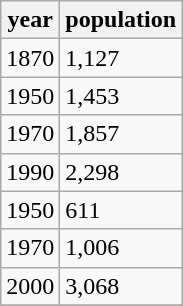<table class="wikitable">
<tr>
<th>year</th>
<th>population</th>
</tr>
<tr>
<td>1870</td>
<td>1,127</td>
</tr>
<tr>
<td>1950</td>
<td>1,453</td>
</tr>
<tr>
<td>1970</td>
<td>1,857</td>
</tr>
<tr>
<td>1990</td>
<td>2,298</td>
</tr>
<tr>
<td>1950</td>
<td>611</td>
</tr>
<tr>
<td>1970</td>
<td>1,006</td>
</tr>
<tr>
<td>2000</td>
<td>3,068</td>
</tr>
<tr>
</tr>
</table>
